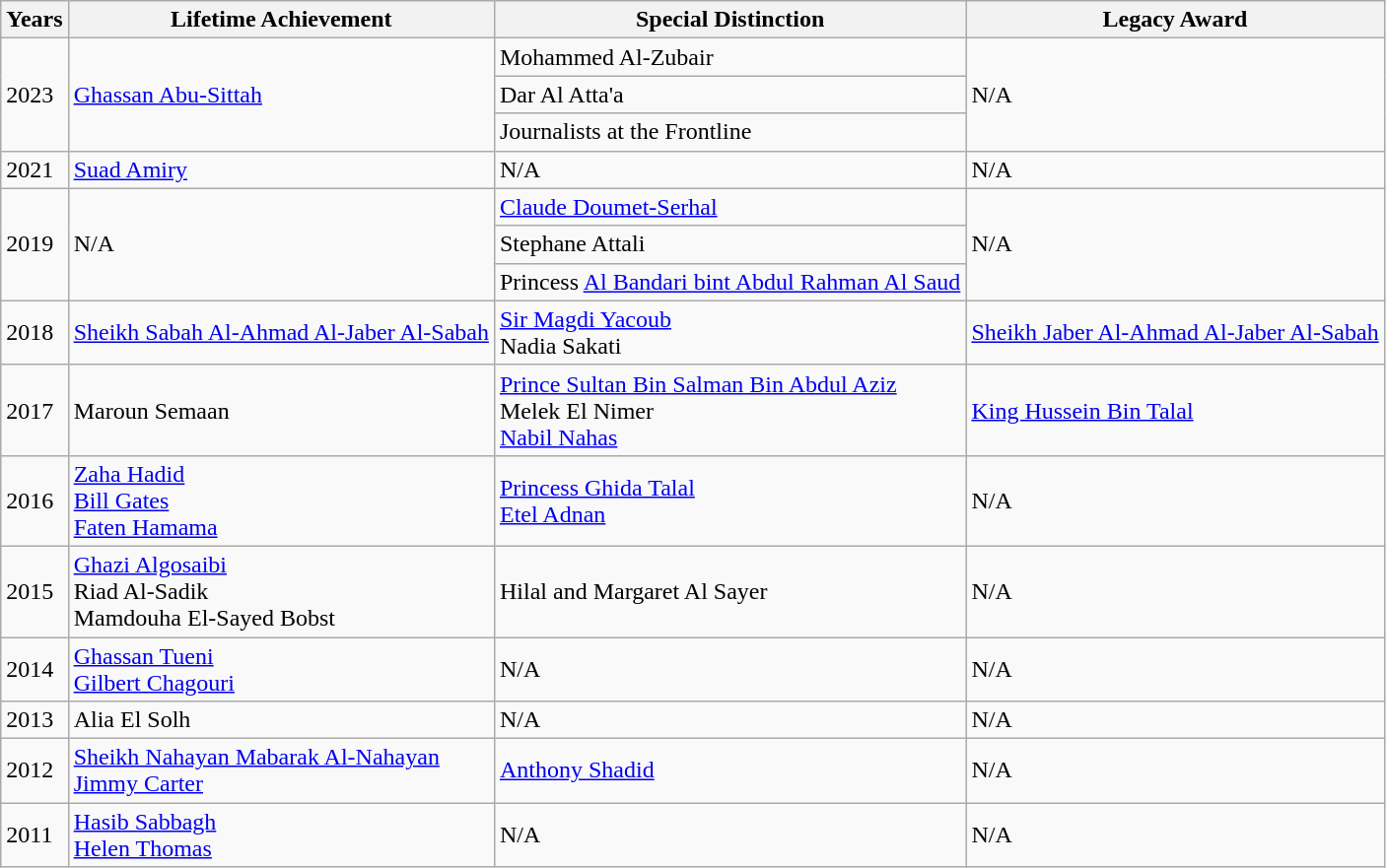<table class="wikitable">
<tr>
<th>Years</th>
<th>Lifetime Achievement</th>
<th>Special Distinction</th>
<th>Legacy Award</th>
</tr>
<tr>
<td rowspan="3">2023</td>
<td rowspan="3"><a href='#'>Ghassan Abu-Sittah</a></td>
<td>Mohammed Al-Zubair</td>
<td rowspan="3">N/A</td>
</tr>
<tr>
<td>Dar Al Atta'a</td>
</tr>
<tr>
<td>Journalists at the Frontline</td>
</tr>
<tr>
<td>2021</td>
<td><a href='#'>Suad Amiry</a></td>
<td>N/A</td>
<td>N/A</td>
</tr>
<tr>
<td rowspan="3">2019</td>
<td rowspan="3">N/A</td>
<td><a href='#'>Claude Doumet-Serhal</a></td>
<td rowspan="3">N/A</td>
</tr>
<tr>
<td>Stephane Attali</td>
</tr>
<tr>
<td>Princess <a href='#'>Al Bandari bint Abdul Rahman Al Saud</a></td>
</tr>
<tr>
<td>2018</td>
<td><a href='#'>Sheikh Sabah Al-Ahmad Al-Jaber Al-Sabah</a></td>
<td><a href='#'>Sir Magdi Yacoub</a><br>Nadia Sakati</td>
<td><a href='#'>Sheikh Jaber Al-Ahmad Al-Jaber Al-Sabah</a></td>
</tr>
<tr>
<td>2017</td>
<td>Maroun Semaan</td>
<td><a href='#'>Prince Sultan Bin Salman Bin Abdul Aziz</a><br>Melek El Nimer<br><a href='#'>Nabil Nahas</a></td>
<td><a href='#'>King Hussein Bin Talal</a></td>
</tr>
<tr>
<td>2016</td>
<td><a href='#'>Zaha Hadid</a><br><a href='#'>Bill Gates</a><br><a href='#'>Faten Hamama</a></td>
<td><a href='#'>Princess Ghida Talal</a><br><a href='#'>Etel Adnan</a></td>
<td>N/A</td>
</tr>
<tr>
<td>2015</td>
<td><a href='#'>Ghazi Algosaibi</a><br>Riad Al-Sadik<br>Mamdouha El-Sayed Bobst</td>
<td>Hilal and Margaret Al Sayer</td>
<td>N/A</td>
</tr>
<tr>
<td>2014</td>
<td><a href='#'>Ghassan Tueni</a><br><a href='#'>Gilbert Chagouri</a></td>
<td>N/A</td>
<td>N/A</td>
</tr>
<tr>
<td>2013</td>
<td>Alia El Solh</td>
<td>N/A</td>
<td>N/A</td>
</tr>
<tr>
<td>2012</td>
<td><a href='#'>Sheikh Nahayan Mabarak Al-Nahayan</a><br><a href='#'>Jimmy Carter</a></td>
<td><a href='#'>Anthony Shadid</a></td>
<td>N/A</td>
</tr>
<tr>
<td>2011</td>
<td><a href='#'>Hasib Sabbagh</a><br><a href='#'>Helen Thomas</a></td>
<td>N/A</td>
<td>N/A</td>
</tr>
</table>
